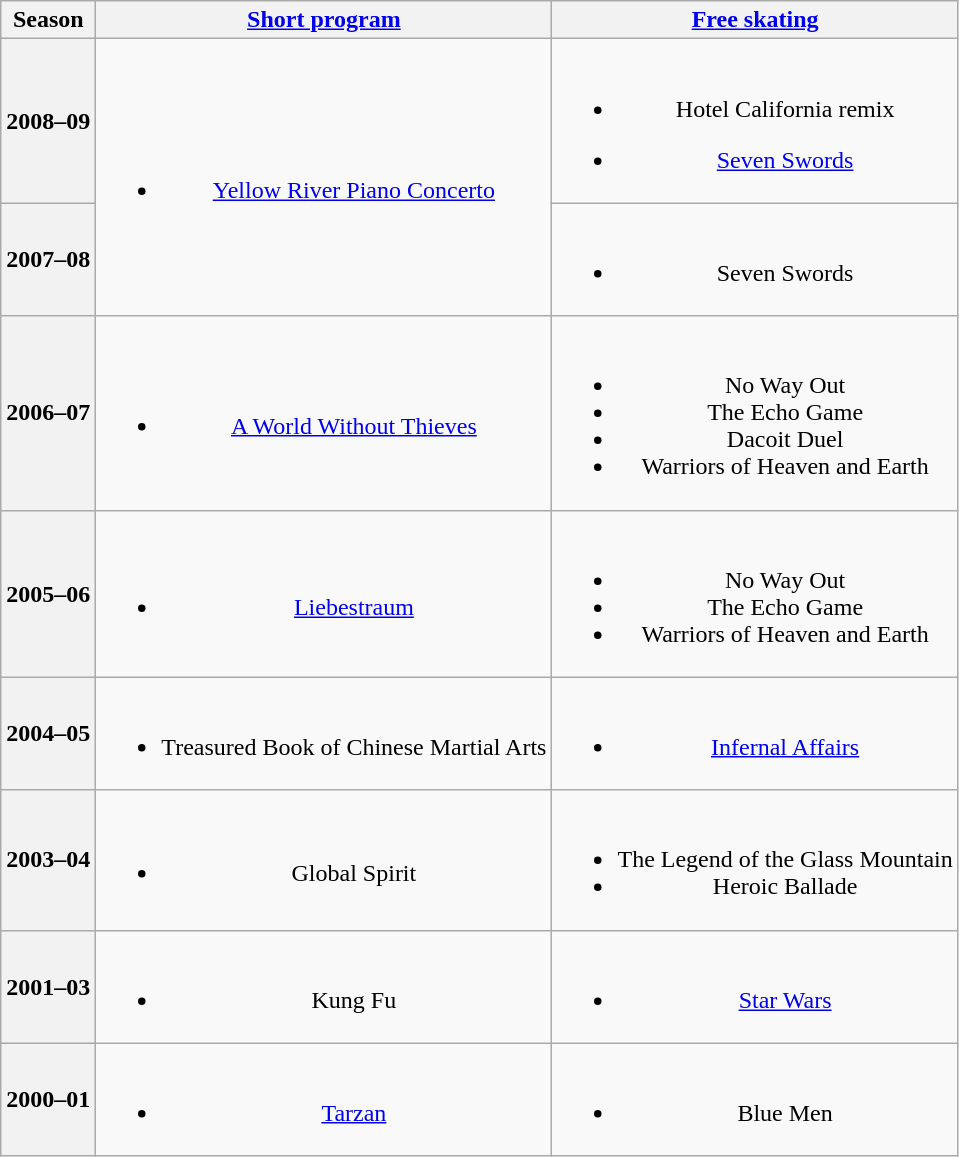<table class=wikitable style=text-align:center>
<tr>
<th>Season</th>
<th><a href='#'>Short program</a></th>
<th><a href='#'>Free skating</a></th>
</tr>
<tr>
<th>2008–09 <br> </th>
<td rowspan=2><br><ul><li><a href='#'>Yellow River Piano Concerto</a></li></ul></td>
<td><br><ul><li>Hotel California remix</li></ul><ul><li><a href='#'>Seven Swords</a> <br></li></ul></td>
</tr>
<tr>
<th>2007–08 <br> </th>
<td><br><ul><li>Seven Swords <br></li></ul></td>
</tr>
<tr>
<th>2006–07 <br> </th>
<td><br><ul><li><a href='#'>A World Without Thieves</a> <br></li></ul></td>
<td><br><ul><li>No Way Out <br></li><li>The Echo Game <br></li><li>Dacoit Duel</li><li>Warriors of Heaven and Earth</li></ul></td>
</tr>
<tr>
<th>2005–06 <br> </th>
<td><br><ul><li><a href='#'>Liebestraum</a> <br></li></ul></td>
<td><br><ul><li>No Way Out <br></li><li>The Echo Game <br></li><li>Warriors of Heaven and Earth</li></ul></td>
</tr>
<tr>
<th>2004–05 <br> </th>
<td><br><ul><li>Treasured Book of Chinese Martial Arts</li></ul></td>
<td><br><ul><li><a href='#'>Infernal Affairs</a> <br></li></ul></td>
</tr>
<tr>
<th>2003–04 <br> </th>
<td><br><ul><li>Global Spirit <br></li></ul></td>
<td><br><ul><li>The Legend of the Glass Mountain <br></li><li>Heroic Ballade <br></li></ul></td>
</tr>
<tr>
<th>2001–03 <br> </th>
<td><br><ul><li>Kung Fu <br></li></ul></td>
<td><br><ul><li><a href='#'>Star Wars</a> <br></li></ul></td>
</tr>
<tr>
<th>2000–01 <br> </th>
<td><br><ul><li><a href='#'>Tarzan</a> <br></li></ul></td>
<td><br><ul><li>Blue Men <br></li></ul></td>
</tr>
</table>
